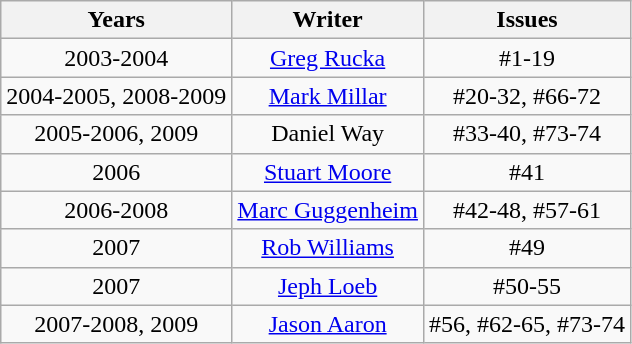<table class="wikitable">
<tr>
<th>Years</th>
<th>Writer</th>
<th>Issues</th>
</tr>
<tr>
<td align="center">2003-2004</td>
<td align="center"><a href='#'>Greg Rucka</a></td>
<td align="center">#1-19</td>
</tr>
<tr>
<td align="center">2004-2005, 2008-2009</td>
<td align="center"><a href='#'>Mark Millar</a></td>
<td align="center">#20-32, #66-72</td>
</tr>
<tr>
<td align="center">2005-2006, 2009</td>
<td align="center">Daniel Way</td>
<td align="center">#33-40, #73-74</td>
</tr>
<tr>
<td align="center">2006</td>
<td align="center"><a href='#'>Stuart Moore</a></td>
<td align="center">#41</td>
</tr>
<tr>
<td align="center">2006-2008</td>
<td align="center"><a href='#'>Marc Guggenheim</a></td>
<td align="center">#42-48, #57-61</td>
</tr>
<tr>
<td align="center">2007</td>
<td align="center"><a href='#'>Rob Williams</a></td>
<td align="center">#49</td>
</tr>
<tr>
<td align="center">2007</td>
<td align="center"><a href='#'>Jeph Loeb</a></td>
<td align="center">#50-55</td>
</tr>
<tr>
<td align="center">2007-2008, 2009</td>
<td align="center"><a href='#'>Jason Aaron</a></td>
<td align="center">#56, #62-65, #73-74</td>
</tr>
</table>
